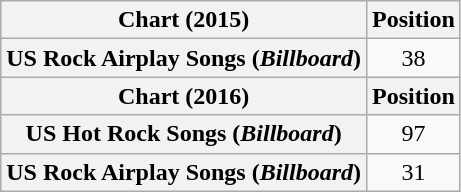<table class="wikitable sortable plainrowheaders" style="text-align:center">
<tr>
<th scope="col">Chart (2015)</th>
<th scope="col">Position</th>
</tr>
<tr>
<th scope="row">US Rock Airplay Songs (<em>Billboard</em>)</th>
<td>38</td>
</tr>
<tr>
<th scope="col">Chart (2016)</th>
<th scope="col">Position</th>
</tr>
<tr>
<th scope="row">US Hot Rock Songs (<em>Billboard</em>)</th>
<td>97</td>
</tr>
<tr>
<th scope="row">US Rock Airplay Songs (<em>Billboard</em>)</th>
<td>31</td>
</tr>
</table>
